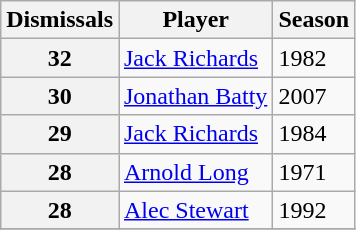<table class="wikitable">
<tr>
<th>Dismissals</th>
<th>Player</th>
<th>Season</th>
</tr>
<tr>
<th>32</th>
<td> <a href='#'>Jack Richards</a></td>
<td>1982</td>
</tr>
<tr>
<th>30</th>
<td> <a href='#'>Jonathan Batty</a></td>
<td>2007</td>
</tr>
<tr>
<th>29</th>
<td> <a href='#'>Jack Richards</a></td>
<td>1984</td>
</tr>
<tr>
<th>28</th>
<td> <a href='#'>Arnold Long</a></td>
<td>1971</td>
</tr>
<tr>
<th>28</th>
<td> <a href='#'>Alec Stewart</a></td>
<td>1992</td>
</tr>
<tr>
</tr>
</table>
